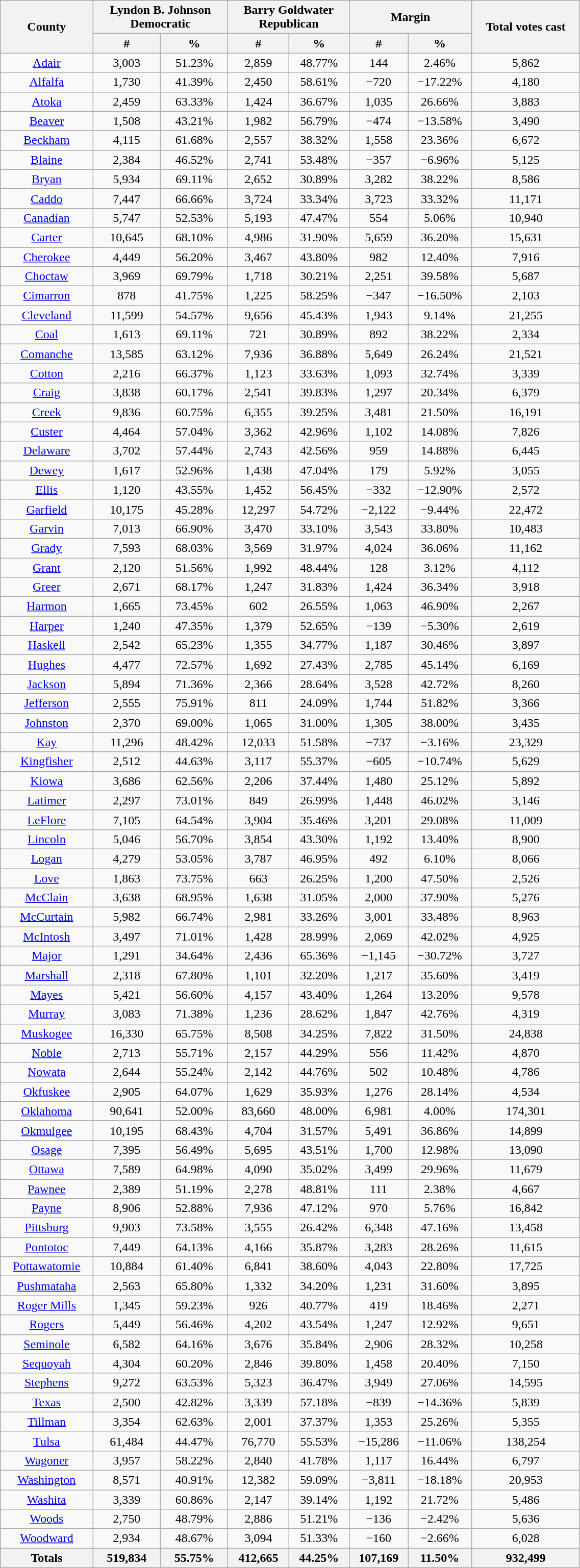<table width="60%" class="wikitable sortable" style="text-align:center">
<tr>
<th style="text-align:center;" rowspan="2">County</th>
<th style="text-align:center;" colspan="2">Lyndon B. Johnson<br>Democratic</th>
<th style="text-align:center;" colspan="2">Barry Goldwater<br>Republican</th>
<th style="text-align:center;" colspan="2">Margin</th>
<th style="text-align:center;" rowspan="2">Total votes cast</th>
</tr>
<tr>
<th style="text-align:center;" data-sort-type="number">#</th>
<th style="text-align:center;" data-sort-type="number">%</th>
<th style="text-align:center;" data-sort-type="number">#</th>
<th style="text-align:center;" data-sort-type="number">%</th>
<th style="text-align:center;" data-sort-type="number">#</th>
<th style="text-align:center;" data-sort-type="number">%</th>
</tr>
<tr style="text-align:center;">
<td><a href='#'>Adair</a></td>
<td>3,003</td>
<td>51.23%</td>
<td>2,859</td>
<td>48.77%</td>
<td>144</td>
<td>2.46%</td>
<td>5,862</td>
</tr>
<tr style="text-align:center;">
<td><a href='#'>Alfalfa</a></td>
<td>1,730</td>
<td>41.39%</td>
<td>2,450</td>
<td>58.61%</td>
<td>−720</td>
<td>−17.22%</td>
<td>4,180</td>
</tr>
<tr style="text-align:center;">
<td><a href='#'>Atoka</a></td>
<td>2,459</td>
<td>63.33%</td>
<td>1,424</td>
<td>36.67%</td>
<td>1,035</td>
<td>26.66%</td>
<td>3,883</td>
</tr>
<tr style="text-align:center;">
<td><a href='#'>Beaver</a></td>
<td>1,508</td>
<td>43.21%</td>
<td>1,982</td>
<td>56.79%</td>
<td>−474</td>
<td>−13.58%</td>
<td>3,490</td>
</tr>
<tr style="text-align:center;">
<td><a href='#'>Beckham</a></td>
<td>4,115</td>
<td>61.68%</td>
<td>2,557</td>
<td>38.32%</td>
<td>1,558</td>
<td>23.36%</td>
<td>6,672</td>
</tr>
<tr style="text-align:center;">
<td><a href='#'>Blaine</a></td>
<td>2,384</td>
<td>46.52%</td>
<td>2,741</td>
<td>53.48%</td>
<td>−357</td>
<td>−6.96%</td>
<td>5,125</td>
</tr>
<tr style="text-align:center;">
<td><a href='#'>Bryan</a></td>
<td>5,934</td>
<td>69.11%</td>
<td>2,652</td>
<td>30.89%</td>
<td>3,282</td>
<td>38.22%</td>
<td>8,586</td>
</tr>
<tr style="text-align:center;">
<td><a href='#'>Caddo</a></td>
<td>7,447</td>
<td>66.66%</td>
<td>3,724</td>
<td>33.34%</td>
<td>3,723</td>
<td>33.32%</td>
<td>11,171</td>
</tr>
<tr style="text-align:center;">
<td><a href='#'>Canadian</a></td>
<td>5,747</td>
<td>52.53%</td>
<td>5,193</td>
<td>47.47%</td>
<td>554</td>
<td>5.06%</td>
<td>10,940</td>
</tr>
<tr style="text-align:center;">
<td><a href='#'>Carter</a></td>
<td>10,645</td>
<td>68.10%</td>
<td>4,986</td>
<td>31.90%</td>
<td>5,659</td>
<td>36.20%</td>
<td>15,631</td>
</tr>
<tr style="text-align:center;">
<td><a href='#'>Cherokee</a></td>
<td>4,449</td>
<td>56.20%</td>
<td>3,467</td>
<td>43.80%</td>
<td>982</td>
<td>12.40%</td>
<td>7,916</td>
</tr>
<tr style="text-align:center;">
<td><a href='#'>Choctaw</a></td>
<td>3,969</td>
<td>69.79%</td>
<td>1,718</td>
<td>30.21%</td>
<td>2,251</td>
<td>39.58%</td>
<td>5,687</td>
</tr>
<tr style="text-align:center;">
<td><a href='#'>Cimarron</a></td>
<td>878</td>
<td>41.75%</td>
<td>1,225</td>
<td>58.25%</td>
<td>−347</td>
<td>−16.50%</td>
<td>2,103</td>
</tr>
<tr style="text-align:center;">
<td><a href='#'>Cleveland</a></td>
<td>11,599</td>
<td>54.57%</td>
<td>9,656</td>
<td>45.43%</td>
<td>1,943</td>
<td>9.14%</td>
<td>21,255</td>
</tr>
<tr style="text-align:center;">
<td><a href='#'>Coal</a></td>
<td>1,613</td>
<td>69.11%</td>
<td>721</td>
<td>30.89%</td>
<td>892</td>
<td>38.22%</td>
<td>2,334</td>
</tr>
<tr style="text-align:center;">
<td><a href='#'>Comanche</a></td>
<td>13,585</td>
<td>63.12%</td>
<td>7,936</td>
<td>36.88%</td>
<td>5,649</td>
<td>26.24%</td>
<td>21,521</td>
</tr>
<tr style="text-align:center;">
<td><a href='#'>Cotton</a></td>
<td>2,216</td>
<td>66.37%</td>
<td>1,123</td>
<td>33.63%</td>
<td>1,093</td>
<td>32.74%</td>
<td>3,339</td>
</tr>
<tr style="text-align:center;">
<td><a href='#'>Craig</a></td>
<td>3,838</td>
<td>60.17%</td>
<td>2,541</td>
<td>39.83%</td>
<td>1,297</td>
<td>20.34%</td>
<td>6,379</td>
</tr>
<tr style="text-align:center;">
<td><a href='#'>Creek</a></td>
<td>9,836</td>
<td>60.75%</td>
<td>6,355</td>
<td>39.25%</td>
<td>3,481</td>
<td>21.50%</td>
<td>16,191</td>
</tr>
<tr style="text-align:center;">
<td><a href='#'>Custer</a></td>
<td>4,464</td>
<td>57.04%</td>
<td>3,362</td>
<td>42.96%</td>
<td>1,102</td>
<td>14.08%</td>
<td>7,826</td>
</tr>
<tr style="text-align:center;">
<td><a href='#'>Delaware</a></td>
<td>3,702</td>
<td>57.44%</td>
<td>2,743</td>
<td>42.56%</td>
<td>959</td>
<td>14.88%</td>
<td>6,445</td>
</tr>
<tr style="text-align:center;">
<td><a href='#'>Dewey</a></td>
<td>1,617</td>
<td>52.96%</td>
<td>1,438</td>
<td>47.04%</td>
<td>179</td>
<td>5.92%</td>
<td>3,055</td>
</tr>
<tr style="text-align:center;">
<td><a href='#'>Ellis</a></td>
<td>1,120</td>
<td>43.55%</td>
<td>1,452</td>
<td>56.45%</td>
<td>−332</td>
<td>−12.90%</td>
<td>2,572</td>
</tr>
<tr style="text-align:center;">
<td><a href='#'>Garfield</a></td>
<td>10,175</td>
<td>45.28%</td>
<td>12,297</td>
<td>54.72%</td>
<td>−2,122</td>
<td>−9.44%</td>
<td>22,472</td>
</tr>
<tr style="text-align:center;">
<td><a href='#'>Garvin</a></td>
<td>7,013</td>
<td>66.90%</td>
<td>3,470</td>
<td>33.10%</td>
<td>3,543</td>
<td>33.80%</td>
<td>10,483</td>
</tr>
<tr style="text-align:center;">
<td><a href='#'>Grady</a></td>
<td>7,593</td>
<td>68.03%</td>
<td>3,569</td>
<td>31.97%</td>
<td>4,024</td>
<td>36.06%</td>
<td>11,162</td>
</tr>
<tr style="text-align:center;">
<td><a href='#'>Grant</a></td>
<td>2,120</td>
<td>51.56%</td>
<td>1,992</td>
<td>48.44%</td>
<td>128</td>
<td>3.12%</td>
<td>4,112</td>
</tr>
<tr style="text-align:center;">
<td><a href='#'>Greer</a></td>
<td>2,671</td>
<td>68.17%</td>
<td>1,247</td>
<td>31.83%</td>
<td>1,424</td>
<td>36.34%</td>
<td>3,918</td>
</tr>
<tr style="text-align:center;">
<td><a href='#'>Harmon</a></td>
<td>1,665</td>
<td>73.45%</td>
<td>602</td>
<td>26.55%</td>
<td>1,063</td>
<td>46.90%</td>
<td>2,267</td>
</tr>
<tr style="text-align:center;">
<td><a href='#'>Harper</a></td>
<td>1,240</td>
<td>47.35%</td>
<td>1,379</td>
<td>52.65%</td>
<td>−139</td>
<td>−5.30%</td>
<td>2,619</td>
</tr>
<tr style="text-align:center;">
<td><a href='#'>Haskell</a></td>
<td>2,542</td>
<td>65.23%</td>
<td>1,355</td>
<td>34.77%</td>
<td>1,187</td>
<td>30.46%</td>
<td>3,897</td>
</tr>
<tr style="text-align:center;">
<td><a href='#'>Hughes</a></td>
<td>4,477</td>
<td>72.57%</td>
<td>1,692</td>
<td>27.43%</td>
<td>2,785</td>
<td>45.14%</td>
<td>6,169</td>
</tr>
<tr style="text-align:center;">
<td><a href='#'>Jackson</a></td>
<td>5,894</td>
<td>71.36%</td>
<td>2,366</td>
<td>28.64%</td>
<td>3,528</td>
<td>42.72%</td>
<td>8,260</td>
</tr>
<tr style="text-align:center;">
<td><a href='#'>Jefferson</a></td>
<td>2,555</td>
<td>75.91%</td>
<td>811</td>
<td>24.09%</td>
<td>1,744</td>
<td>51.82%</td>
<td>3,366</td>
</tr>
<tr style="text-align:center;">
<td><a href='#'>Johnston</a></td>
<td>2,370</td>
<td>69.00%</td>
<td>1,065</td>
<td>31.00%</td>
<td>1,305</td>
<td>38.00%</td>
<td>3,435</td>
</tr>
<tr style="text-align:center;">
<td><a href='#'>Kay</a></td>
<td>11,296</td>
<td>48.42%</td>
<td>12,033</td>
<td>51.58%</td>
<td>−737</td>
<td>−3.16%</td>
<td>23,329</td>
</tr>
<tr style="text-align:center;">
<td><a href='#'>Kingfisher</a></td>
<td>2,512</td>
<td>44.63%</td>
<td>3,117</td>
<td>55.37%</td>
<td>−605</td>
<td>−10.74%</td>
<td>5,629</td>
</tr>
<tr style="text-align:center;">
<td><a href='#'>Kiowa</a></td>
<td>3,686</td>
<td>62.56%</td>
<td>2,206</td>
<td>37.44%</td>
<td>1,480</td>
<td>25.12%</td>
<td>5,892</td>
</tr>
<tr style="text-align:center;">
<td><a href='#'>Latimer</a></td>
<td>2,297</td>
<td>73.01%</td>
<td>849</td>
<td>26.99%</td>
<td>1,448</td>
<td>46.02%</td>
<td>3,146</td>
</tr>
<tr style="text-align:center;">
<td><a href='#'>LeFlore</a></td>
<td>7,105</td>
<td>64.54%</td>
<td>3,904</td>
<td>35.46%</td>
<td>3,201</td>
<td>29.08%</td>
<td>11,009</td>
</tr>
<tr style="text-align:center;">
<td><a href='#'>Lincoln</a></td>
<td>5,046</td>
<td>56.70%</td>
<td>3,854</td>
<td>43.30%</td>
<td>1,192</td>
<td>13.40%</td>
<td>8,900</td>
</tr>
<tr style="text-align:center;">
<td><a href='#'>Logan</a></td>
<td>4,279</td>
<td>53.05%</td>
<td>3,787</td>
<td>46.95%</td>
<td>492</td>
<td>6.10%</td>
<td>8,066</td>
</tr>
<tr style="text-align:center;">
<td><a href='#'>Love</a></td>
<td>1,863</td>
<td>73.75%</td>
<td>663</td>
<td>26.25%</td>
<td>1,200</td>
<td>47.50%</td>
<td>2,526</td>
</tr>
<tr style="text-align:center;">
<td><a href='#'>McClain</a></td>
<td>3,638</td>
<td>68.95%</td>
<td>1,638</td>
<td>31.05%</td>
<td>2,000</td>
<td>37.90%</td>
<td>5,276</td>
</tr>
<tr style="text-align:center;">
<td><a href='#'>McCurtain</a></td>
<td>5,982</td>
<td>66.74%</td>
<td>2,981</td>
<td>33.26%</td>
<td>3,001</td>
<td>33.48%</td>
<td>8,963</td>
</tr>
<tr style="text-align:center;">
<td><a href='#'>McIntosh</a></td>
<td>3,497</td>
<td>71.01%</td>
<td>1,428</td>
<td>28.99%</td>
<td>2,069</td>
<td>42.02%</td>
<td>4,925</td>
</tr>
<tr style="text-align:center;">
<td><a href='#'>Major</a></td>
<td>1,291</td>
<td>34.64%</td>
<td>2,436</td>
<td>65.36%</td>
<td>−1,145</td>
<td>−30.72%</td>
<td>3,727</td>
</tr>
<tr style="text-align:center;">
<td><a href='#'>Marshall</a></td>
<td>2,318</td>
<td>67.80%</td>
<td>1,101</td>
<td>32.20%</td>
<td>1,217</td>
<td>35.60%</td>
<td>3,419</td>
</tr>
<tr style="text-align:center;">
<td><a href='#'>Mayes</a></td>
<td>5,421</td>
<td>56.60%</td>
<td>4,157</td>
<td>43.40%</td>
<td>1,264</td>
<td>13.20%</td>
<td>9,578</td>
</tr>
<tr style="text-align:center;">
<td><a href='#'>Murray</a></td>
<td>3,083</td>
<td>71.38%</td>
<td>1,236</td>
<td>28.62%</td>
<td>1,847</td>
<td>42.76%</td>
<td>4,319</td>
</tr>
<tr style="text-align:center;">
<td><a href='#'>Muskogee</a></td>
<td>16,330</td>
<td>65.75%</td>
<td>8,508</td>
<td>34.25%</td>
<td>7,822</td>
<td>31.50%</td>
<td>24,838</td>
</tr>
<tr style="text-align:center;">
<td><a href='#'>Noble</a></td>
<td>2,713</td>
<td>55.71%</td>
<td>2,157</td>
<td>44.29%</td>
<td>556</td>
<td>11.42%</td>
<td>4,870</td>
</tr>
<tr style="text-align:center;">
<td><a href='#'>Nowata</a></td>
<td>2,644</td>
<td>55.24%</td>
<td>2,142</td>
<td>44.76%</td>
<td>502</td>
<td>10.48%</td>
<td>4,786</td>
</tr>
<tr style="text-align:center;">
<td><a href='#'>Okfuskee</a></td>
<td>2,905</td>
<td>64.07%</td>
<td>1,629</td>
<td>35.93%</td>
<td>1,276</td>
<td>28.14%</td>
<td>4,534</td>
</tr>
<tr style="text-align:center;">
<td><a href='#'>Oklahoma</a></td>
<td>90,641</td>
<td>52.00%</td>
<td>83,660</td>
<td>48.00%</td>
<td>6,981</td>
<td>4.00%</td>
<td>174,301</td>
</tr>
<tr style="text-align:center;">
<td><a href='#'>Okmulgee</a></td>
<td>10,195</td>
<td>68.43%</td>
<td>4,704</td>
<td>31.57%</td>
<td>5,491</td>
<td>36.86%</td>
<td>14,899</td>
</tr>
<tr style="text-align:center;">
<td><a href='#'>Osage</a></td>
<td>7,395</td>
<td>56.49%</td>
<td>5,695</td>
<td>43.51%</td>
<td>1,700</td>
<td>12.98%</td>
<td>13,090</td>
</tr>
<tr style="text-align:center;">
<td><a href='#'>Ottawa</a></td>
<td>7,589</td>
<td>64.98%</td>
<td>4,090</td>
<td>35.02%</td>
<td>3,499</td>
<td>29.96%</td>
<td>11,679</td>
</tr>
<tr style="text-align:center;">
<td><a href='#'>Pawnee</a></td>
<td>2,389</td>
<td>51.19%</td>
<td>2,278</td>
<td>48.81%</td>
<td>111</td>
<td>2.38%</td>
<td>4,667</td>
</tr>
<tr style="text-align:center;">
<td><a href='#'>Payne</a></td>
<td>8,906</td>
<td>52.88%</td>
<td>7,936</td>
<td>47.12%</td>
<td>970</td>
<td>5.76%</td>
<td>16,842</td>
</tr>
<tr style="text-align:center;">
<td><a href='#'>Pittsburg</a></td>
<td>9,903</td>
<td>73.58%</td>
<td>3,555</td>
<td>26.42%</td>
<td>6,348</td>
<td>47.16%</td>
<td>13,458</td>
</tr>
<tr style="text-align:center;">
<td><a href='#'>Pontotoc</a></td>
<td>7,449</td>
<td>64.13%</td>
<td>4,166</td>
<td>35.87%</td>
<td>3,283</td>
<td>28.26%</td>
<td>11,615</td>
</tr>
<tr style="text-align:center;">
<td><a href='#'>Pottawatomie</a></td>
<td>10,884</td>
<td>61.40%</td>
<td>6,841</td>
<td>38.60%</td>
<td>4,043</td>
<td>22.80%</td>
<td>17,725</td>
</tr>
<tr style="text-align:center;">
<td><a href='#'>Pushmataha</a></td>
<td>2,563</td>
<td>65.80%</td>
<td>1,332</td>
<td>34.20%</td>
<td>1,231</td>
<td>31.60%</td>
<td>3,895</td>
</tr>
<tr style="text-align:center;">
<td><a href='#'>Roger Mills</a></td>
<td>1,345</td>
<td>59.23%</td>
<td>926</td>
<td>40.77%</td>
<td>419</td>
<td>18.46%</td>
<td>2,271</td>
</tr>
<tr style="text-align:center;">
<td><a href='#'>Rogers</a></td>
<td>5,449</td>
<td>56.46%</td>
<td>4,202</td>
<td>43.54%</td>
<td>1,247</td>
<td>12.92%</td>
<td>9,651</td>
</tr>
<tr style="text-align:center;">
<td><a href='#'>Seminole</a></td>
<td>6,582</td>
<td>64.16%</td>
<td>3,676</td>
<td>35.84%</td>
<td>2,906</td>
<td>28.32%</td>
<td>10,258</td>
</tr>
<tr style="text-align:center;">
<td><a href='#'>Sequoyah</a></td>
<td>4,304</td>
<td>60.20%</td>
<td>2,846</td>
<td>39.80%</td>
<td>1,458</td>
<td>20.40%</td>
<td>7,150</td>
</tr>
<tr style="text-align:center;">
<td><a href='#'>Stephens</a></td>
<td>9,272</td>
<td>63.53%</td>
<td>5,323</td>
<td>36.47%</td>
<td>3,949</td>
<td>27.06%</td>
<td>14,595</td>
</tr>
<tr style="text-align:center;">
<td><a href='#'>Texas</a></td>
<td>2,500</td>
<td>42.82%</td>
<td>3,339</td>
<td>57.18%</td>
<td>−839</td>
<td>−14.36%</td>
<td>5,839</td>
</tr>
<tr style="text-align:center;">
<td><a href='#'>Tillman</a></td>
<td>3,354</td>
<td>62.63%</td>
<td>2,001</td>
<td>37.37%</td>
<td>1,353</td>
<td>25.26%</td>
<td>5,355</td>
</tr>
<tr style="text-align:center;">
<td><a href='#'>Tulsa</a></td>
<td>61,484</td>
<td>44.47%</td>
<td>76,770</td>
<td>55.53%</td>
<td>−15,286</td>
<td>−11.06%</td>
<td>138,254</td>
</tr>
<tr style="text-align:center;">
<td><a href='#'>Wagoner</a></td>
<td>3,957</td>
<td>58.22%</td>
<td>2,840</td>
<td>41.78%</td>
<td>1,117</td>
<td>16.44%</td>
<td>6,797</td>
</tr>
<tr style="text-align:center;">
<td><a href='#'>Washington</a></td>
<td>8,571</td>
<td>40.91%</td>
<td>12,382</td>
<td>59.09%</td>
<td>−3,811</td>
<td>−18.18%</td>
<td>20,953</td>
</tr>
<tr style="text-align:center;">
<td><a href='#'>Washita</a></td>
<td>3,339</td>
<td>60.86%</td>
<td>2,147</td>
<td>39.14%</td>
<td>1,192</td>
<td>21.72%</td>
<td>5,486</td>
</tr>
<tr style="text-align:center;">
<td><a href='#'>Woods</a></td>
<td>2,750</td>
<td>48.79%</td>
<td>2,886</td>
<td>51.21%</td>
<td>−136</td>
<td>−2.42%</td>
<td>5,636</td>
</tr>
<tr style="text-align:center;">
<td><a href='#'>Woodward</a></td>
<td>2,934</td>
<td>48.67%</td>
<td>3,094</td>
<td>51.33%</td>
<td>−160</td>
<td>−2.66%</td>
<td>6,028</td>
</tr>
<tr style="text-align:center;">
<th>Totals</th>
<th>519,834</th>
<th>55.75%</th>
<th>412,665</th>
<th>44.25%</th>
<th>107,169</th>
<th>11.50%</th>
<th>932,499</th>
</tr>
</table>
